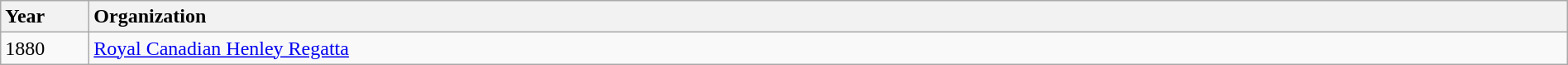<table class="wikitable" style="width:100%">
<tr>
<th style="width:4em;text-align:left">Year</th>
<th style="text-align:left">Organization</th>
</tr>
<tr>
<td>1880</td>
<td><a href='#'>Royal Canadian Henley Regatta</a></td>
</tr>
</table>
